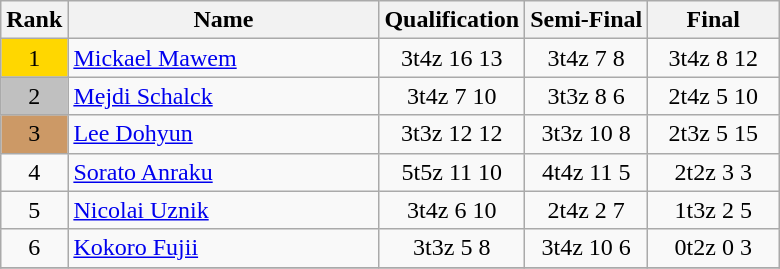<table class="wikitable sortable" style="text-align:center">
<tr>
<th>Rank</th>
<th width = "200">Name</th>
<th colspan="1" rowspan="1">Qualification</th>
<th colspan="1" rowspan="1">Semi-Final</th>
<th width = "80">Final</th>
</tr>
<tr>
<td align="center" style="background: gold">1</td>
<td align="left"> <a href='#'>Mickael Mawem</a></td>
<td>3t4z 16 13</td>
<td>3t4z 7 8</td>
<td align="center">3t4z 8 12</td>
</tr>
<tr>
<td align="center" style="background: silver">2</td>
<td align="left"> <a href='#'>Mejdi Schalck</a></td>
<td>3t4z 7 10</td>
<td>3t3z 8 6</td>
<td align="center">2t4z 5 10</td>
</tr>
<tr>
<td align="center" style="background: #cc9966">3</td>
<td align="left"> <a href='#'>Lee Dohyun</a></td>
<td>3t3z 12 12</td>
<td>3t3z 10 8</td>
<td align="center">2t3z 5 15</td>
</tr>
<tr>
<td align="center">4</td>
<td align="left"> <a href='#'>Sorato Anraku</a></td>
<td>5t5z 11 10</td>
<td>4t4z 11 5</td>
<td align="center">2t2z 3 3</td>
</tr>
<tr>
<td align="center">5</td>
<td align="left"> <a href='#'>Nicolai Uznik</a></td>
<td>3t4z 6 10</td>
<td>2t4z 2 7</td>
<td align="center">1t3z 2 5</td>
</tr>
<tr>
<td align="center">6</td>
<td align="left"> <a href='#'>Kokoro Fujii</a></td>
<td>3t3z 5 8</td>
<td>3t4z 10 6</td>
<td align="center">0t2z 0 3</td>
</tr>
<tr>
</tr>
</table>
